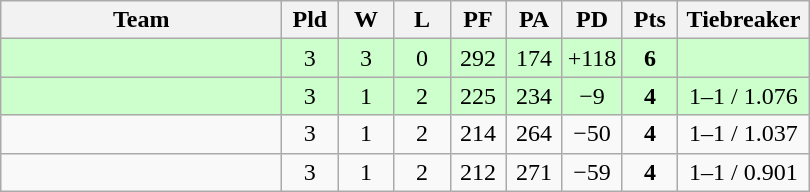<table class="wikitable" style="text-align:center;">
<tr>
<th width=180>Team</th>
<th width=30>Pld</th>
<th width=30>W</th>
<th width=30>L</th>
<th width=30>PF</th>
<th width=30>PA</th>
<th width=30>PD</th>
<th width=30>Pts</th>
<th width=80>Tiebreaker</th>
</tr>
<tr bgcolor="#ccffcc">
<td align="left"></td>
<td>3</td>
<td>3</td>
<td>0</td>
<td>292</td>
<td>174</td>
<td>+118</td>
<td><strong>6</strong></td>
<td></td>
</tr>
<tr bgcolor="#ccffcc">
<td align="left"></td>
<td>3</td>
<td>1</td>
<td>2</td>
<td>225</td>
<td>234</td>
<td>−9</td>
<td><strong>4</strong></td>
<td>1–1 / 1.076</td>
</tr>
<tr>
<td align="left"></td>
<td>3</td>
<td>1</td>
<td>2</td>
<td>214</td>
<td>264</td>
<td>−50</td>
<td><strong>4</strong></td>
<td>1–1 / 1.037</td>
</tr>
<tr>
<td align="left"></td>
<td>3</td>
<td>1</td>
<td>2</td>
<td>212</td>
<td>271</td>
<td>−59</td>
<td><strong>4</strong></td>
<td>1–1 / 0.901</td>
</tr>
</table>
